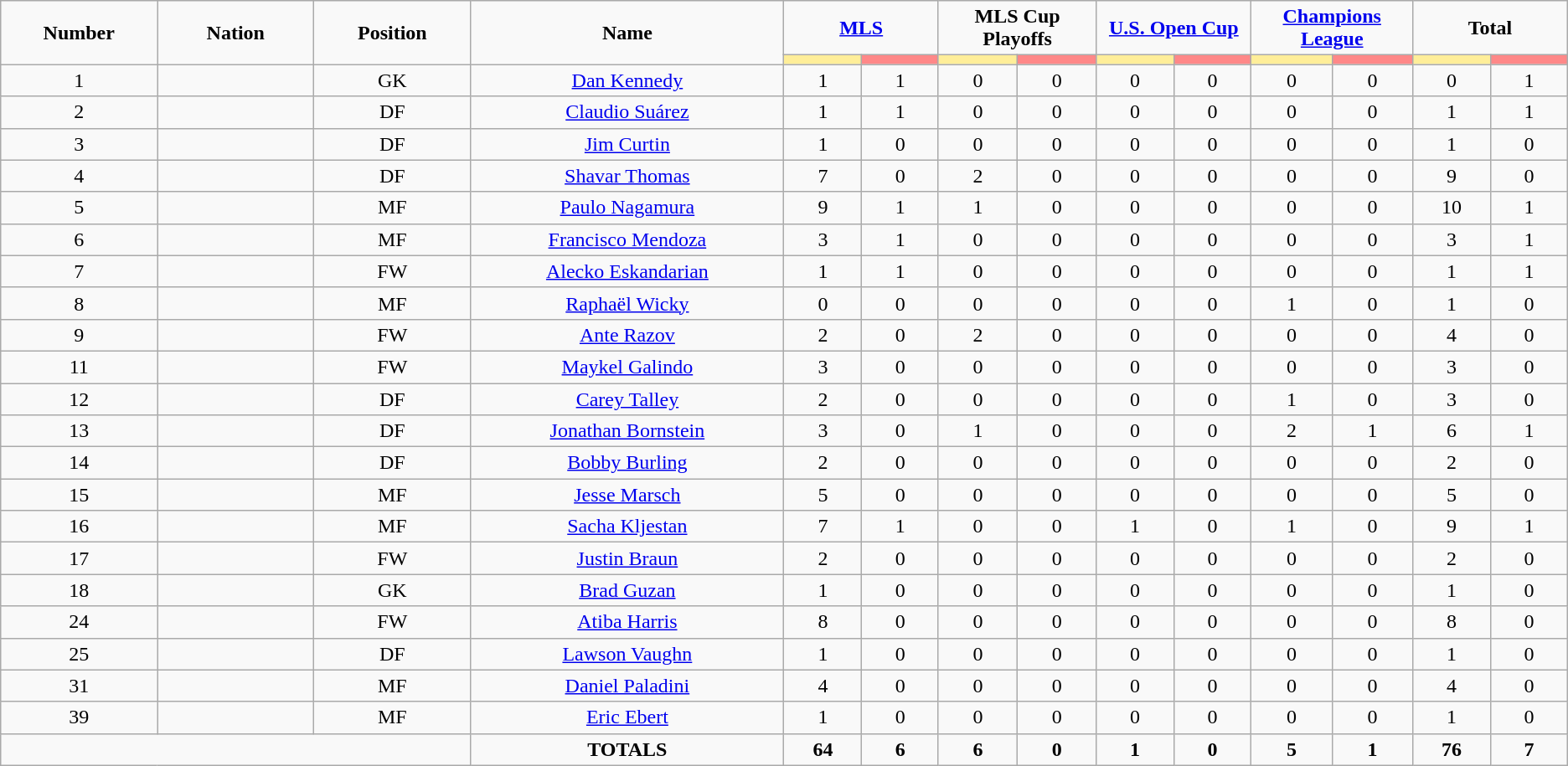<table class="wikitable" style="font-size: 100%; text-align: center;">
<tr>
<td rowspan="2" width="10%" align="center"><strong>Number</strong></td>
<td rowspan="2" width="10%" align="center"><strong>Nation</strong></td>
<td rowspan="2" width="10%" align="center"><strong>Position</strong></td>
<td rowspan="2" width="20%" align="center"><strong>Name</strong></td>
<td colspan="2" align="center"><strong><a href='#'>MLS</a></strong></td>
<td colspan="2" align="center"><strong>MLS Cup Playoffs</strong></td>
<td colspan="2" align="center"><strong><a href='#'>U.S. Open Cup</a></strong></td>
<td colspan="2" align="center"><strong><a href='#'>Champions League</a></strong></td>
<td colspan="2" align="center"><strong>Total</strong></td>
</tr>
<tr>
<th width=60 style="background: #FFEE99"></th>
<th width=60 style="background: #FF8888"></th>
<th width=60 style="background: #FFEE99"></th>
<th width=60 style="background: #FF8888"></th>
<th width=60 style="background: #FFEE99"></th>
<th width=60 style="background: #FF8888"></th>
<th width=60 style="background: #FFEE99"></th>
<th width=60 style="background: #FF8888"></th>
<th width=60 style="background: #FFEE99"></th>
<th width=60 style="background: #FF8888"></th>
</tr>
<tr>
<td>1</td>
<td></td>
<td>GK</td>
<td><a href='#'>Dan Kennedy</a></td>
<td>1</td>
<td>1</td>
<td>0</td>
<td>0</td>
<td>0</td>
<td>0</td>
<td>0</td>
<td>0</td>
<td>0</td>
<td>1</td>
</tr>
<tr>
<td>2</td>
<td></td>
<td>DF</td>
<td><a href='#'>Claudio Suárez</a></td>
<td>1</td>
<td>1</td>
<td>0</td>
<td>0</td>
<td>0</td>
<td>0</td>
<td>0</td>
<td>0</td>
<td>1</td>
<td>1</td>
</tr>
<tr>
<td>3</td>
<td></td>
<td>DF</td>
<td><a href='#'>Jim Curtin</a></td>
<td>1</td>
<td>0</td>
<td>0</td>
<td>0</td>
<td>0</td>
<td>0</td>
<td>0</td>
<td>0</td>
<td>1</td>
<td>0</td>
</tr>
<tr>
<td>4</td>
<td></td>
<td>DF</td>
<td><a href='#'>Shavar Thomas</a></td>
<td>7</td>
<td>0</td>
<td>2</td>
<td>0</td>
<td>0</td>
<td>0</td>
<td>0</td>
<td>0</td>
<td>9</td>
<td>0</td>
</tr>
<tr>
<td>5</td>
<td></td>
<td>MF</td>
<td><a href='#'>Paulo Nagamura</a></td>
<td>9</td>
<td>1</td>
<td>1</td>
<td>0</td>
<td>0</td>
<td>0</td>
<td>0</td>
<td>0</td>
<td>10</td>
<td>1</td>
</tr>
<tr>
<td>6</td>
<td></td>
<td>MF</td>
<td><a href='#'>Francisco Mendoza</a></td>
<td>3</td>
<td>1</td>
<td>0</td>
<td>0</td>
<td>0</td>
<td>0</td>
<td>0</td>
<td>0</td>
<td>3</td>
<td>1</td>
</tr>
<tr>
<td>7</td>
<td></td>
<td>FW</td>
<td><a href='#'>Alecko Eskandarian</a></td>
<td>1</td>
<td>1</td>
<td>0</td>
<td>0</td>
<td>0</td>
<td>0</td>
<td>0</td>
<td>0</td>
<td>1</td>
<td>1</td>
</tr>
<tr>
<td>8</td>
<td></td>
<td>MF</td>
<td><a href='#'>Raphaël Wicky</a></td>
<td>0</td>
<td>0</td>
<td>0</td>
<td>0</td>
<td>0</td>
<td>0</td>
<td>1</td>
<td>0</td>
<td>1</td>
<td>0</td>
</tr>
<tr>
<td>9</td>
<td></td>
<td>FW</td>
<td><a href='#'>Ante Razov</a></td>
<td>2</td>
<td>0</td>
<td>2</td>
<td>0</td>
<td>0</td>
<td>0</td>
<td>0</td>
<td>0</td>
<td>4</td>
<td>0</td>
</tr>
<tr>
<td>11</td>
<td></td>
<td>FW</td>
<td><a href='#'>Maykel Galindo</a></td>
<td>3</td>
<td>0</td>
<td>0</td>
<td>0</td>
<td>0</td>
<td>0</td>
<td>0</td>
<td>0</td>
<td>3</td>
<td>0</td>
</tr>
<tr>
<td>12</td>
<td></td>
<td>DF</td>
<td><a href='#'>Carey Talley</a></td>
<td>2</td>
<td>0</td>
<td>0</td>
<td>0</td>
<td>0</td>
<td>0</td>
<td>1</td>
<td>0</td>
<td>3</td>
<td>0</td>
</tr>
<tr>
<td>13</td>
<td></td>
<td>DF</td>
<td><a href='#'>Jonathan Bornstein</a></td>
<td>3</td>
<td>0</td>
<td>1</td>
<td>0</td>
<td>0</td>
<td>0</td>
<td>2</td>
<td>1</td>
<td>6</td>
<td>1</td>
</tr>
<tr>
<td>14</td>
<td></td>
<td>DF</td>
<td><a href='#'>Bobby Burling</a></td>
<td>2</td>
<td>0</td>
<td>0</td>
<td>0</td>
<td>0</td>
<td>0</td>
<td>0</td>
<td>0</td>
<td>2</td>
<td>0</td>
</tr>
<tr>
<td>15</td>
<td></td>
<td>MF</td>
<td><a href='#'>Jesse Marsch</a></td>
<td>5</td>
<td>0</td>
<td>0</td>
<td>0</td>
<td>0</td>
<td>0</td>
<td>0</td>
<td>0</td>
<td>5</td>
<td>0</td>
</tr>
<tr>
<td>16</td>
<td></td>
<td>MF</td>
<td><a href='#'>Sacha Kljestan</a></td>
<td>7</td>
<td>1</td>
<td>0</td>
<td>0</td>
<td>1</td>
<td>0</td>
<td>1</td>
<td>0</td>
<td>9</td>
<td>1</td>
</tr>
<tr>
<td>17</td>
<td></td>
<td>FW</td>
<td><a href='#'>Justin Braun</a></td>
<td>2</td>
<td>0</td>
<td>0</td>
<td>0</td>
<td>0</td>
<td>0</td>
<td>0</td>
<td>0</td>
<td>2</td>
<td>0</td>
</tr>
<tr>
<td>18</td>
<td></td>
<td>GK</td>
<td><a href='#'>Brad Guzan</a></td>
<td>1</td>
<td>0</td>
<td>0</td>
<td>0</td>
<td>0</td>
<td>0</td>
<td>0</td>
<td>0</td>
<td>1</td>
<td>0</td>
</tr>
<tr>
<td>24</td>
<td></td>
<td>FW</td>
<td><a href='#'>Atiba Harris</a></td>
<td>8</td>
<td>0</td>
<td>0</td>
<td>0</td>
<td>0</td>
<td>0</td>
<td>0</td>
<td>0</td>
<td>8</td>
<td>0</td>
</tr>
<tr>
<td>25</td>
<td></td>
<td>DF</td>
<td><a href='#'>Lawson Vaughn</a></td>
<td>1</td>
<td>0</td>
<td>0</td>
<td>0</td>
<td>0</td>
<td>0</td>
<td>0</td>
<td>0</td>
<td>1</td>
<td>0</td>
</tr>
<tr>
<td>31</td>
<td></td>
<td>MF</td>
<td><a href='#'>Daniel Paladini</a></td>
<td>4</td>
<td>0</td>
<td>0</td>
<td>0</td>
<td>0</td>
<td>0</td>
<td>0</td>
<td>0</td>
<td>4</td>
<td>0</td>
</tr>
<tr>
<td>39</td>
<td></td>
<td>MF</td>
<td><a href='#'>Eric Ebert</a></td>
<td>1</td>
<td>0</td>
<td>0</td>
<td>0</td>
<td>0</td>
<td>0</td>
<td>0</td>
<td>0</td>
<td>1</td>
<td>0</td>
</tr>
<tr>
<td colspan="3"></td>
<td><strong>TOTALS</strong></td>
<td><strong>64</strong></td>
<td><strong>6</strong></td>
<td><strong>6</strong></td>
<td><strong>0</strong></td>
<td><strong>1</strong></td>
<td><strong>0</strong></td>
<td><strong>5</strong></td>
<td><strong>1</strong></td>
<td><strong>76</strong></td>
<td><strong>7</strong></td>
</tr>
</table>
